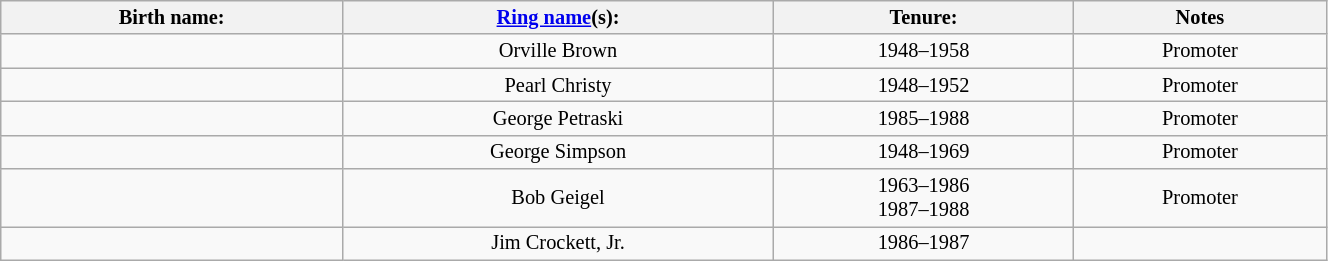<table class="sortable wikitable" style="font-size:85%; text-align:center; width:70%;">
<tr>
<th>Birth name:</th>
<th><a href='#'>Ring name</a>(s):</th>
<th>Tenure:</th>
<th>Notes</th>
</tr>
<tr>
<td></td>
<td>Orville Brown</td>
<td sort>1948–1958</td>
<td>Promoter</td>
</tr>
<tr>
<td></td>
<td>Pearl Christy</td>
<td sort>1948–1952</td>
<td>Promoter</td>
</tr>
<tr>
<td></td>
<td>George Petraski</td>
<td sort>1985–1988</td>
<td>Promoter</td>
</tr>
<tr>
<td></td>
<td>George Simpson</td>
<td sort>1948–1969</td>
<td>Promoter</td>
</tr>
<tr>
<td></td>
<td>Bob Geigel</td>
<td sort>1963–1986<br>1987–1988</td>
<td>Promoter</td>
</tr>
<tr>
<td></td>
<td>Jim Crockett, Jr.</td>
<td sort>1986–1987</td>
<td></td>
</tr>
</table>
